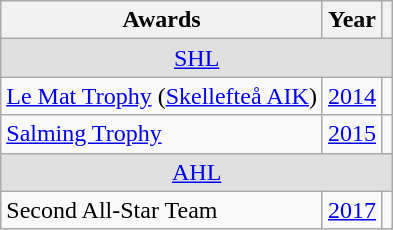<table class="wikitable">
<tr>
<th>Awards</th>
<th>Year</th>
<th></th>
</tr>
<tr ALIGN="center" bgcolor="#e0e0e0">
<td colspan="3"><a href='#'>SHL</a></td>
</tr>
<tr>
<td><a href='#'>Le Mat Trophy</a> (<a href='#'>Skellefteå AIK</a>)</td>
<td><a href='#'>2014</a></td>
<td></td>
</tr>
<tr>
<td><a href='#'>Salming Trophy</a></td>
<td><a href='#'>2015</a></td>
<td></td>
</tr>
<tr ALIGN="center" bgcolor="#e0e0e0">
<td colspan="3"><a href='#'>AHL</a></td>
</tr>
<tr>
<td>Second All-Star Team</td>
<td><a href='#'>2017</a></td>
<td></td>
</tr>
</table>
